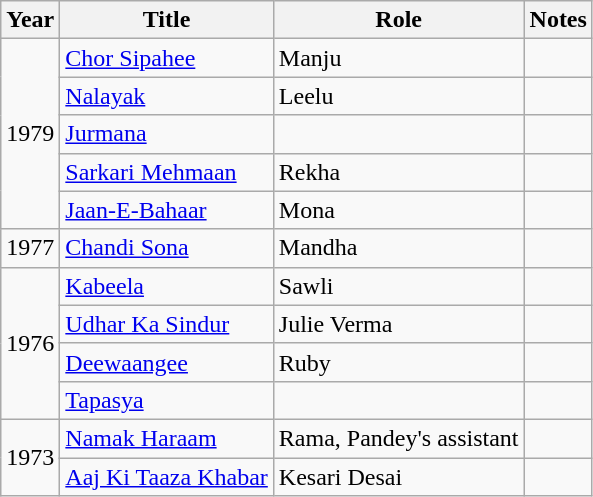<table class="wikitable sortable">
<tr>
<th>Year</th>
<th class="unsortable">Title</th>
<th class="unsortable">Role</th>
<th class="unsortable">Notes</th>
</tr>
<tr>
<td rowspan = '5'>1979</td>
<td><a href='#'>Chor Sipahee</a></td>
<td>Manju</td>
<td></td>
</tr>
<tr>
<td><a href='#'>Nalayak</a></td>
<td>Leelu</td>
<td></td>
</tr>
<tr>
<td><a href='#'>Jurmana</a></td>
<td></td>
<td></td>
</tr>
<tr>
<td><a href='#'>Sarkari Mehmaan</a></td>
<td>Rekha</td>
<td></td>
</tr>
<tr>
<td><a href='#'>Jaan-E-Bahaar</a></td>
<td>Mona</td>
<td></td>
</tr>
<tr>
<td>1977</td>
<td><a href='#'>Chandi Sona</a></td>
<td>Mandha</td>
<td></td>
</tr>
<tr>
<td rowspan = '4'>1976</td>
<td><a href='#'>Kabeela</a></td>
<td>Sawli</td>
<td></td>
</tr>
<tr>
<td><a href='#'>Udhar Ka Sindur</a></td>
<td>Julie Verma</td>
<td></td>
</tr>
<tr>
<td><a href='#'>Deewaangee</a></td>
<td>Ruby</td>
<td></td>
</tr>
<tr>
<td><a href='#'>Tapasya</a></td>
<td></td>
<td></td>
</tr>
<tr>
<td rowspan = '2'>1973</td>
<td><a href='#'>Namak Haraam</a></td>
<td>Rama, Pandey's assistant</td>
<td></td>
</tr>
<tr>
<td><a href='#'>Aaj Ki Taaza Khabar</a></td>
<td>Kesari Desai</td>
<td></td>
</tr>
</table>
